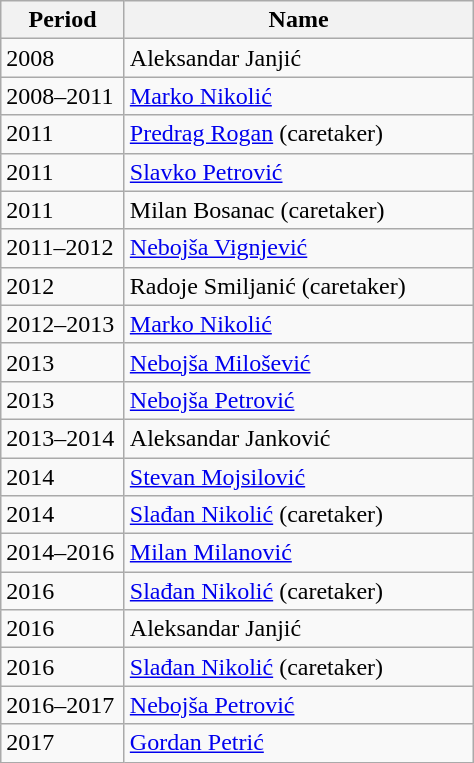<table class="wikitable">
<tr>
<th width="75">Period</th>
<th width="225">Name</th>
</tr>
<tr>
<td>2008</td>
<td> Aleksandar Janjić</td>
</tr>
<tr>
<td>2008–2011</td>
<td> <a href='#'>Marko Nikolić</a></td>
</tr>
<tr>
<td>2011</td>
<td> <a href='#'>Predrag Rogan</a> (caretaker)</td>
</tr>
<tr>
<td>2011</td>
<td> <a href='#'>Slavko Petrović</a></td>
</tr>
<tr>
<td>2011</td>
<td> Milan Bosanac (caretaker)</td>
</tr>
<tr>
<td>2011–2012</td>
<td> <a href='#'>Nebojša Vignjević</a></td>
</tr>
<tr>
<td>2012</td>
<td> Radoje Smiljanić (caretaker)</td>
</tr>
<tr>
<td>2012–2013</td>
<td> <a href='#'>Marko Nikolić</a></td>
</tr>
<tr>
<td>2013</td>
<td> <a href='#'>Nebojša Milošević</a></td>
</tr>
<tr>
<td>2013</td>
<td> <a href='#'>Nebojša Petrović</a></td>
</tr>
<tr>
<td>2013–2014</td>
<td> Aleksandar Janković</td>
</tr>
<tr>
<td>2014</td>
<td> <a href='#'>Stevan Mojsilović</a></td>
</tr>
<tr>
<td>2014</td>
<td> <a href='#'>Slađan Nikolić</a> (caretaker)</td>
</tr>
<tr>
<td>2014–2016</td>
<td> <a href='#'>Milan Milanović</a></td>
</tr>
<tr>
<td>2016</td>
<td> <a href='#'>Slađan Nikolić</a> (caretaker)</td>
</tr>
<tr>
<td>2016</td>
<td> Aleksandar Janjić</td>
</tr>
<tr>
<td>2016</td>
<td> <a href='#'>Slađan Nikolić</a> (caretaker)</td>
</tr>
<tr>
<td>2016–2017</td>
<td> <a href='#'>Nebojša Petrović</a></td>
</tr>
<tr>
<td>2017</td>
<td> <a href='#'>Gordan Petrić</a></td>
</tr>
</table>
